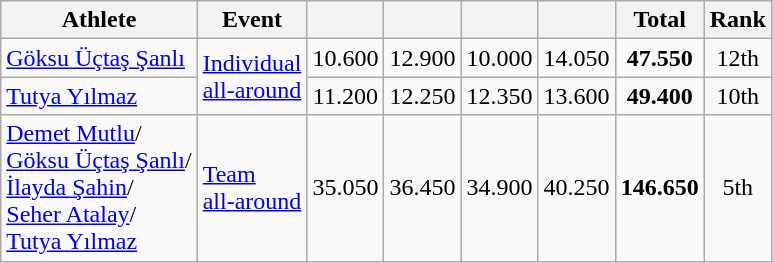<table class="wikitable">
<tr>
<th>Athlete</th>
<th>Event</th>
<th width="10%"></th>
<th width="10%"></th>
<th width="10%"></th>
<th width="10%"></th>
<th>Total</th>
<th>Rank</th>
</tr>
<tr align=center>
<td align=left><a href='#'>Göksu Üçtaş Şanlı</a></td>
<td align=left rowspan=2><a href='#'>Individual<br>all-around</a></td>
<td>10.600</td>
<td>12.900</td>
<td>10.000</td>
<td>14.050</td>
<td><strong>47.550</strong></td>
<td>12th</td>
</tr>
<tr align=center>
<td align=left><a href='#'>Tutya Yılmaz</a></td>
<td>11.200</td>
<td>12.250</td>
<td>12.350</td>
<td>13.600</td>
<td><strong>49.400</strong></td>
<td>10th</td>
</tr>
<tr align=center>
<td align=left><a href='#'>Demet Mutlu</a>/<br><a href='#'>Göksu Üçtaş Şanlı</a>/<br><a href='#'>İlayda Şahin</a>/<br><a href='#'>Seher Atalay</a>/<br><a href='#'>Tutya Yılmaz</a></td>
<td align=left><a href='#'>Team<br>all-around</a></td>
<td>35.050</td>
<td>36.450</td>
<td>34.900</td>
<td>40.250</td>
<td><strong>146.650</strong></td>
<td>5th</td>
</tr>
</table>
